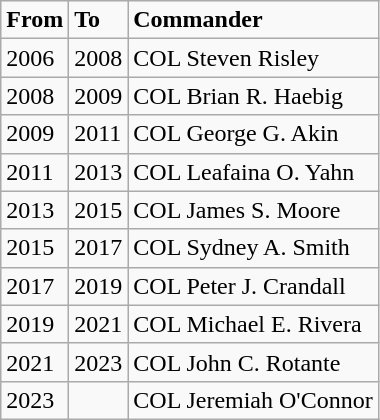<table class="wikitable">
<tr>
<td><strong>From</strong></td>
<td><strong>To</strong></td>
<td><strong>Commander</strong></td>
</tr>
<tr>
<td>2006</td>
<td>2008</td>
<td>COL Steven Risley</td>
</tr>
<tr>
<td>2008</td>
<td>2009</td>
<td>COL Brian R. Haebig</td>
</tr>
<tr>
<td>2009</td>
<td>2011</td>
<td>COL George G. Akin</td>
</tr>
<tr>
<td>2011</td>
<td>2013</td>
<td>COL Leafaina O. Yahn</td>
</tr>
<tr>
<td>2013</td>
<td>2015</td>
<td>COL James S. Moore</td>
</tr>
<tr>
<td>2015</td>
<td>2017</td>
<td>COL Sydney A. Smith</td>
</tr>
<tr>
<td>2017</td>
<td>2019</td>
<td>COL Peter J. Crandall</td>
</tr>
<tr>
<td>2019</td>
<td>2021</td>
<td>COL Michael E. Rivera</td>
</tr>
<tr>
<td>2021</td>
<td>2023</td>
<td>COL John C. Rotante</td>
</tr>
<tr>
<td>2023</td>
<td></td>
<td>COL Jeremiah O'Connor</td>
</tr>
</table>
